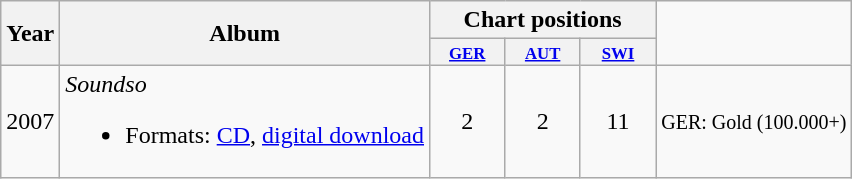<table class="wikitable">
<tr>
<th rowspan="2">Year</th>
<th rowspan="2">Album</th>
<th colspan="3">Chart positions</th>
</tr>
<tr>
<th style="width:4em;font-size:70%"><a href='#'>GER</a></th>
<th style="width:4em;font-size:70%"><a href='#'>AUT</a></th>
<th style="width:4em;font-size:70%"><a href='#'>SWI</a></th>
</tr>
<tr>
<td>2007</td>
<td><em>Soundso</em><br><ul><li>Formats: <a href='#'>CD</a>, <a href='#'>digital download</a></li></ul></td>
<td align="center">2</td>
<td align="center">2</td>
<td align="center">11</td>
<td><small>GER: Gold (100.000+)</small></td>
</tr>
</table>
